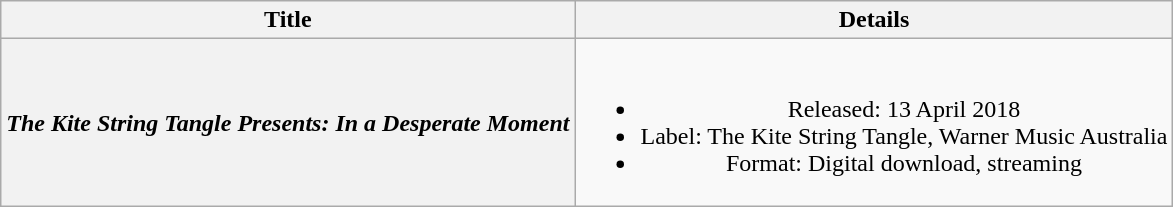<table class="wikitable plainrowheaders" style="text-align:center;">
<tr>
<th>Title</th>
<th>Details</th>
</tr>
<tr>
<th scope="row"><em>The Kite String Tangle Presents: In a Desperate Moment</em></th>
<td><br><ul><li>Released: 13 April 2018</li><li>Label: The Kite String Tangle, Warner Music Australia</li><li>Format: Digital download, streaming</li></ul></td>
</tr>
</table>
